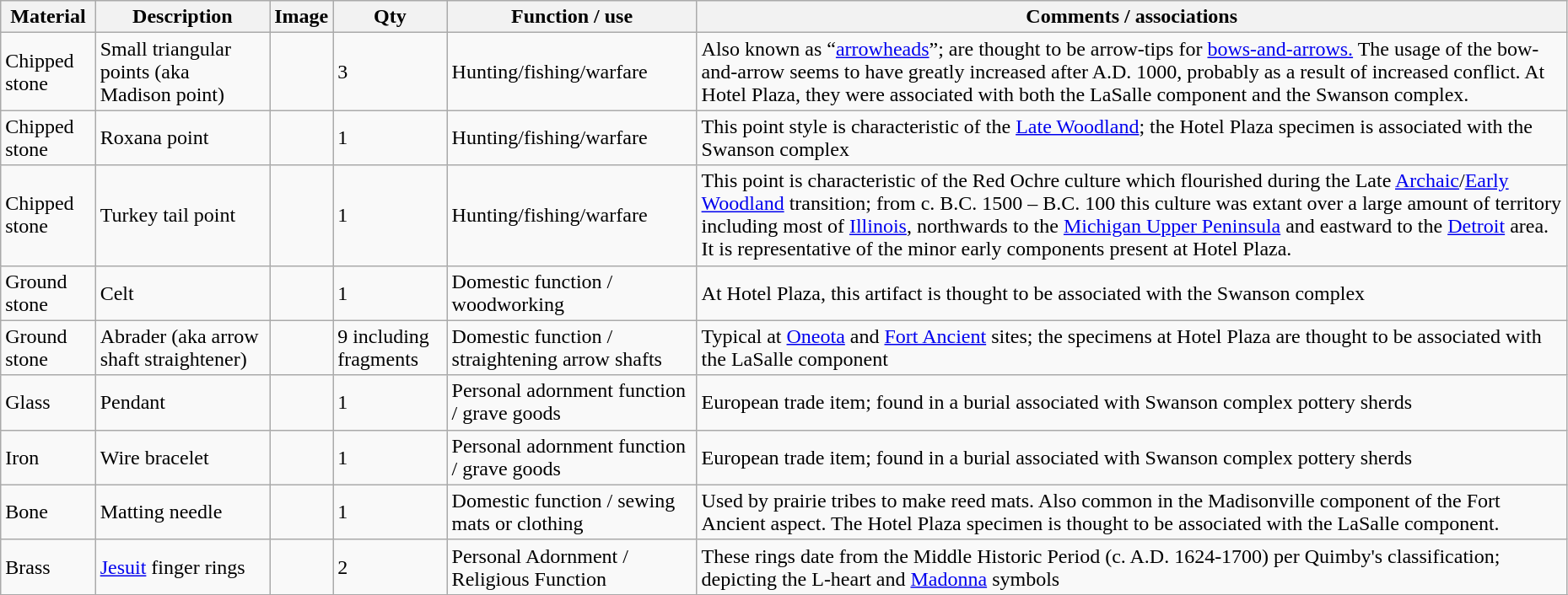<table class="wikitable sortable" style="width:98%">
<tr>
<th>Material</th>
<th>Description</th>
<th>Image</th>
<th>Qty</th>
<th>Function / use</th>
<th>Comments / associations</th>
</tr>
<tr>
<td>Chipped stone</td>
<td>Small triangular points (aka Madison point)</td>
<td></td>
<td>3</td>
<td>Hunting/fishing/warfare</td>
<td>Also known as “<a href='#'>arrowheads</a>”; are thought to be arrow-tips for <a href='#'>bows-and-arrows.</a>  The usage of the bow-and-arrow seems to have greatly increased after A.D. 1000, probably as a result of increased conflict.  At Hotel Plaza, they were associated with both the LaSalle component and the Swanson complex.</td>
</tr>
<tr>
<td>Chipped stone</td>
<td>Roxana point</td>
<td></td>
<td>1</td>
<td>Hunting/fishing/warfare</td>
<td>This point style is characteristic of the <a href='#'>Late Woodland</a>; the Hotel Plaza specimen is associated with the Swanson complex</td>
</tr>
<tr>
<td>Chipped stone</td>
<td>Turkey tail point</td>
<td></td>
<td>1</td>
<td>Hunting/fishing/warfare</td>
<td>This point is characteristic of the Red Ochre culture which flourished during the Late <a href='#'>Archaic</a>/<a href='#'>Early Woodland</a> transition; from c. B.C. 1500 – B.C. 100 this culture was extant over a large amount of territory including most of <a href='#'>Illinois</a>, northwards to the <a href='#'>Michigan Upper Peninsula</a> and eastward to the <a href='#'>Detroit</a> area.  It is representative of the minor early components present at Hotel Plaza.</td>
</tr>
<tr>
<td>Ground stone</td>
<td>Celt</td>
<td></td>
<td>1</td>
<td>Domestic function / woodworking</td>
<td>At Hotel Plaza, this artifact is thought to be associated with the Swanson complex</td>
</tr>
<tr>
<td>Ground stone</td>
<td>Abrader (aka arrow shaft straightener)</td>
<td></td>
<td>9 including fragments</td>
<td>Domestic function / straightening arrow shafts</td>
<td>Typical at <a href='#'>Oneota</a> and <a href='#'>Fort Ancient</a> sites; the specimens at Hotel Plaza are thought to be associated with the LaSalle component</td>
</tr>
<tr>
<td>Glass</td>
<td>Pendant</td>
<td></td>
<td>1</td>
<td>Personal adornment function / grave goods</td>
<td>European trade item; found in a burial associated with Swanson complex pottery sherds</td>
</tr>
<tr>
<td>Iron</td>
<td>Wire bracelet</td>
<td></td>
<td>1</td>
<td>Personal adornment function / grave goods</td>
<td>European trade item; found in a burial associated with Swanson complex pottery sherds</td>
</tr>
<tr>
<td>Bone</td>
<td>Matting needle</td>
<td></td>
<td>1</td>
<td>Domestic function / sewing mats or clothing</td>
<td>Used by prairie tribes to make reed mats.  Also common in the Madisonville component of the Fort Ancient aspect.  The Hotel Plaza specimen is thought to be associated with the LaSalle component.</td>
</tr>
<tr>
<td>Brass</td>
<td><a href='#'>Jesuit</a> finger rings</td>
<td></td>
<td>2</td>
<td>Personal Adornment / Religious Function</td>
<td>These rings date from the Middle Historic Period (c. A.D. 1624-1700) per Quimby's classification; depicting the L-heart and <a href='#'>Madonna</a> symbols</td>
</tr>
<tr>
</tr>
</table>
